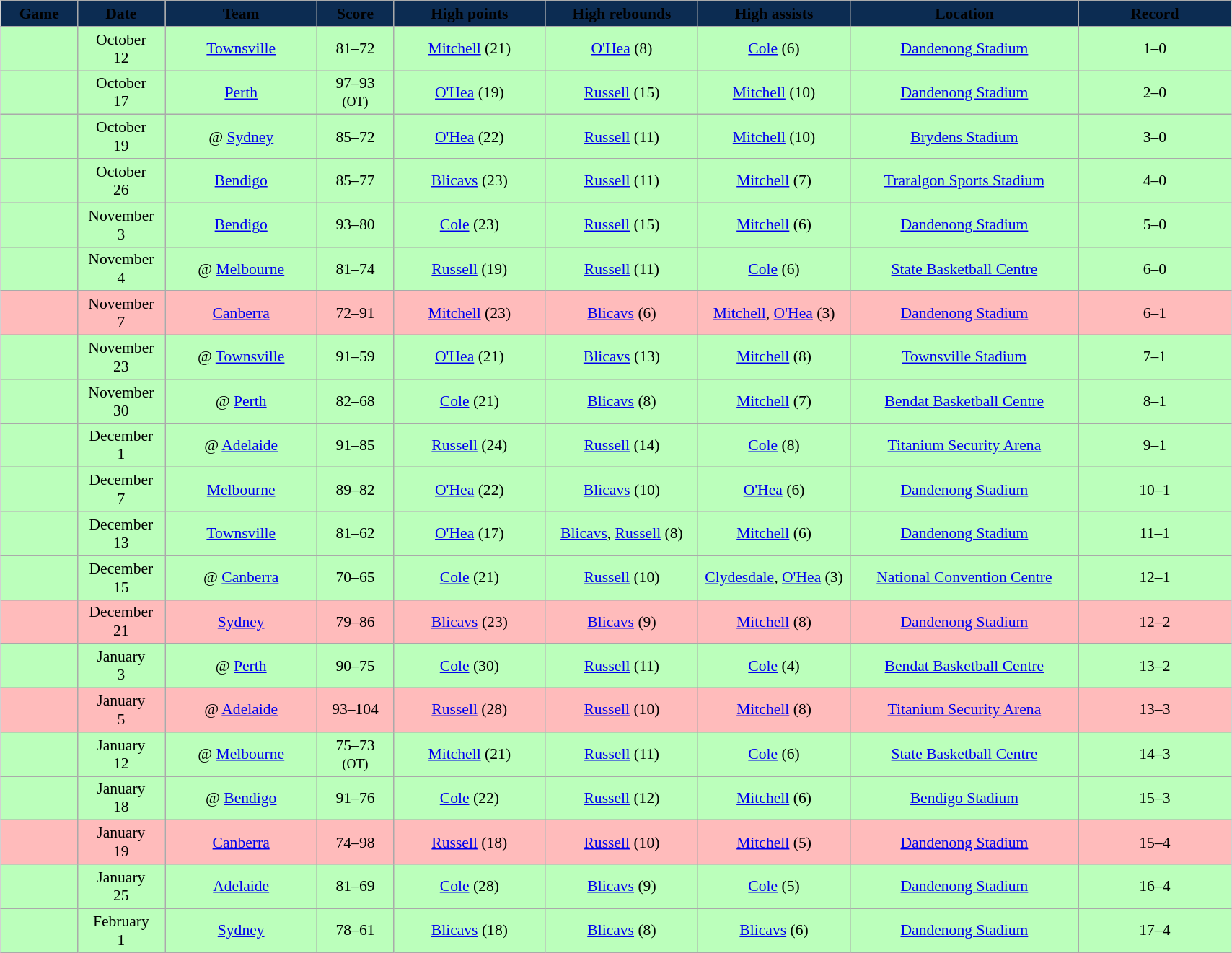<table class="wikitable" style="font-size:90%; text-align: center; width: 90%; margin:1em auto;">
<tr>
<th style="background:#0c2c52; width: 5%;"><span>Game</span></th>
<th style="background:#0c2c52; width: 5%;"><span>Date</span></th>
<th style="background:#0c2c52; width: 10%;"><span>Team</span></th>
<th style="background:#0c2c52; width: 5%;"><span>Score</span></th>
<th style="background:#0c2c52; width: 10%;"><span>High points</span></th>
<th style="background:#0c2c52; width: 10%;"><span>High rebounds</span></th>
<th style="background:#0c2c52; width: 10%;"><span>High assists</span></th>
<th style="background:#0c2c52; width: 15%;"><span>Location</span></th>
<th style="background:#0c2c52; width: 10%;"><span>Record</span></th>
</tr>
<tr style= "background:#bfb;">
<td></td>
<td>October <br> 12</td>
<td><a href='#'>Townsville</a></td>
<td>81–72</td>
<td><a href='#'>Mitchell</a> (21)</td>
<td><a href='#'>O'Hea</a> (8)</td>
<td><a href='#'>Cole</a> (6)</td>
<td><a href='#'>Dandenong Stadium</a></td>
<td>1–0</td>
</tr>
<tr style= "background:#bfb;">
<td></td>
<td>October <br> 17</td>
<td><a href='#'>Perth</a></td>
<td>97–93 <br> <small> (OT) </small></td>
<td><a href='#'>O'Hea</a> (19)</td>
<td><a href='#'>Russell</a> (15)</td>
<td><a href='#'>Mitchell</a> (10)</td>
<td><a href='#'>Dandenong Stadium</a></td>
<td>2–0</td>
</tr>
<tr style= "background:#bfb;">
<td></td>
<td>October <br> 19</td>
<td>@ <a href='#'>Sydney</a></td>
<td>85–72</td>
<td><a href='#'>O'Hea</a> (22)</td>
<td><a href='#'>Russell</a> (11)</td>
<td><a href='#'>Mitchell</a> (10)</td>
<td><a href='#'>Brydens Stadium</a></td>
<td>3–0</td>
</tr>
<tr style= "background:#bfb;">
<td></td>
<td>October <br> 26</td>
<td><a href='#'>Bendigo</a></td>
<td>85–77</td>
<td><a href='#'>Blicavs</a> (23)</td>
<td><a href='#'>Russell</a> (11)</td>
<td><a href='#'>Mitchell</a> (7)</td>
<td><a href='#'>Traralgon Sports Stadium</a></td>
<td>4–0</td>
</tr>
<tr style= "background:#bfb;">
<td></td>
<td>November <br> 3</td>
<td><a href='#'>Bendigo</a></td>
<td>93–80</td>
<td><a href='#'>Cole</a> (23)</td>
<td><a href='#'>Russell</a> (15)</td>
<td><a href='#'>Mitchell</a> (6)</td>
<td><a href='#'>Dandenong Stadium</a></td>
<td>5–0</td>
</tr>
<tr style= "background:#bfb;">
<td></td>
<td>November <br> 4</td>
<td>@ <a href='#'>Melbourne</a></td>
<td>81–74</td>
<td><a href='#'>Russell</a> (19)</td>
<td><a href='#'>Russell</a> (11)</td>
<td><a href='#'>Cole</a> (6)</td>
<td><a href='#'>State Basketball Centre</a></td>
<td>6–0</td>
</tr>
<tr style= "background:#fbb;">
<td></td>
<td>November <br> 7</td>
<td><a href='#'>Canberra</a></td>
<td>72–91</td>
<td><a href='#'>Mitchell</a> (23)</td>
<td><a href='#'>Blicavs</a> (6)</td>
<td><a href='#'>Mitchell</a>, <a href='#'>O'Hea</a> (3)</td>
<td><a href='#'>Dandenong Stadium</a></td>
<td>6–1</td>
</tr>
<tr style= "background:#bfb;">
<td></td>
<td>November <br> 23</td>
<td>@ <a href='#'>Townsville</a></td>
<td>91–59</td>
<td><a href='#'>O'Hea</a> (21)</td>
<td><a href='#'>Blicavs</a> (13)</td>
<td><a href='#'>Mitchell</a> (8)</td>
<td><a href='#'>Townsville Stadium</a></td>
<td>7–1</td>
</tr>
<tr style= "background:#bfb;">
<td></td>
<td>November <br> 30</td>
<td>@ <a href='#'>Perth</a></td>
<td>82–68</td>
<td><a href='#'>Cole</a> (21)</td>
<td><a href='#'>Blicavs</a> (8)</td>
<td><a href='#'>Mitchell</a> (7)</td>
<td><a href='#'>Bendat Basketball Centre</a></td>
<td>8–1</td>
</tr>
<tr style= "background:#bfb;">
<td></td>
<td>December <br> 1</td>
<td>@ <a href='#'>Adelaide</a></td>
<td>91–85</td>
<td><a href='#'>Russell</a> (24)</td>
<td><a href='#'>Russell</a> (14)</td>
<td><a href='#'>Cole</a> (8)</td>
<td><a href='#'>Titanium Security Arena</a></td>
<td>9–1</td>
</tr>
<tr style= "background:#bfb;">
<td></td>
<td>December <br> 7</td>
<td><a href='#'>Melbourne</a></td>
<td>89–82</td>
<td><a href='#'>O'Hea</a> (22)</td>
<td><a href='#'>Blicavs</a> (10)</td>
<td><a href='#'>O'Hea</a> (6)</td>
<td><a href='#'>Dandenong Stadium</a></td>
<td>10–1</td>
</tr>
<tr style= "background:#bfb;">
<td></td>
<td>December <br> 13</td>
<td><a href='#'>Townsville</a></td>
<td>81–62</td>
<td><a href='#'>O'Hea</a> (17)</td>
<td><a href='#'>Blicavs</a>, <a href='#'>Russell</a> (8)</td>
<td><a href='#'>Mitchell</a> (6)</td>
<td><a href='#'>Dandenong Stadium</a></td>
<td>11–1</td>
</tr>
<tr style= "background:#bfb;">
<td></td>
<td>December <br> 15</td>
<td>@ <a href='#'>Canberra</a></td>
<td>70–65</td>
<td><a href='#'>Cole</a> (21)</td>
<td><a href='#'>Russell</a> (10)</td>
<td><a href='#'>Clydesdale</a>, <a href='#'>O'Hea</a> (3)</td>
<td><a href='#'>National Convention Centre</a></td>
<td>12–1</td>
</tr>
<tr style= "background:#fbb;">
<td></td>
<td>December <br> 21</td>
<td><a href='#'>Sydney</a></td>
<td>79–86</td>
<td><a href='#'>Blicavs</a> (23)</td>
<td><a href='#'>Blicavs</a> (9)</td>
<td><a href='#'>Mitchell</a> (8)</td>
<td><a href='#'>Dandenong Stadium</a></td>
<td>12–2</td>
</tr>
<tr style= "background:#bfb;">
<td></td>
<td>January <br> 3</td>
<td>@ <a href='#'>Perth</a></td>
<td>90–75</td>
<td><a href='#'>Cole</a> (30)</td>
<td><a href='#'>Russell</a> (11)</td>
<td><a href='#'>Cole</a> (4)</td>
<td><a href='#'>Bendat Basketball Centre</a></td>
<td>13–2</td>
</tr>
<tr style= "background:#fbb;">
<td></td>
<td>January <br> 5</td>
<td>@ <a href='#'>Adelaide</a></td>
<td>93–104</td>
<td><a href='#'>Russell</a> (28)</td>
<td><a href='#'>Russell</a> (10)</td>
<td><a href='#'>Mitchell</a> (8)</td>
<td><a href='#'>Titanium Security Arena</a></td>
<td>13–3</td>
</tr>
<tr style= "background:#bfb;">
<td></td>
<td>January <br> 12</td>
<td>@ <a href='#'>Melbourne</a></td>
<td>75–73 <br> <small> (OT) </small></td>
<td><a href='#'>Mitchell</a> (21)</td>
<td><a href='#'>Russell</a> (11)</td>
<td><a href='#'>Cole</a> (6)</td>
<td><a href='#'>State Basketball Centre</a></td>
<td>14–3</td>
</tr>
<tr style= "background:#bfb;">
<td></td>
<td>January <br> 18</td>
<td>@ <a href='#'>Bendigo</a></td>
<td>91–76</td>
<td><a href='#'>Cole</a> (22)</td>
<td><a href='#'>Russell</a> (12)</td>
<td><a href='#'>Mitchell</a> (6)</td>
<td><a href='#'>Bendigo Stadium</a></td>
<td>15–3</td>
</tr>
<tr style= "background:#fbb;">
<td></td>
<td>January <br> 19</td>
<td><a href='#'>Canberra</a></td>
<td>74–98</td>
<td><a href='#'>Russell</a> (18)</td>
<td><a href='#'>Russell</a> (10)</td>
<td><a href='#'>Mitchell</a> (5)</td>
<td><a href='#'>Dandenong Stadium</a></td>
<td>15–4</td>
</tr>
<tr style= "background:#bfb;">
<td></td>
<td>January <br> 25</td>
<td><a href='#'>Adelaide</a></td>
<td>81–69</td>
<td><a href='#'>Cole</a> (28)</td>
<td><a href='#'>Blicavs</a> (9)</td>
<td><a href='#'>Cole</a> (5)</td>
<td><a href='#'>Dandenong Stadium</a></td>
<td>16–4</td>
</tr>
<tr style= "background:#bfb;">
<td></td>
<td>February <br> 1</td>
<td><a href='#'>Sydney</a></td>
<td>78–61</td>
<td><a href='#'>Blicavs</a> (18)</td>
<td><a href='#'>Blicavs</a> (8)</td>
<td><a href='#'>Blicavs</a> (6)</td>
<td><a href='#'>Dandenong Stadium</a></td>
<td>17–4</td>
</tr>
</table>
